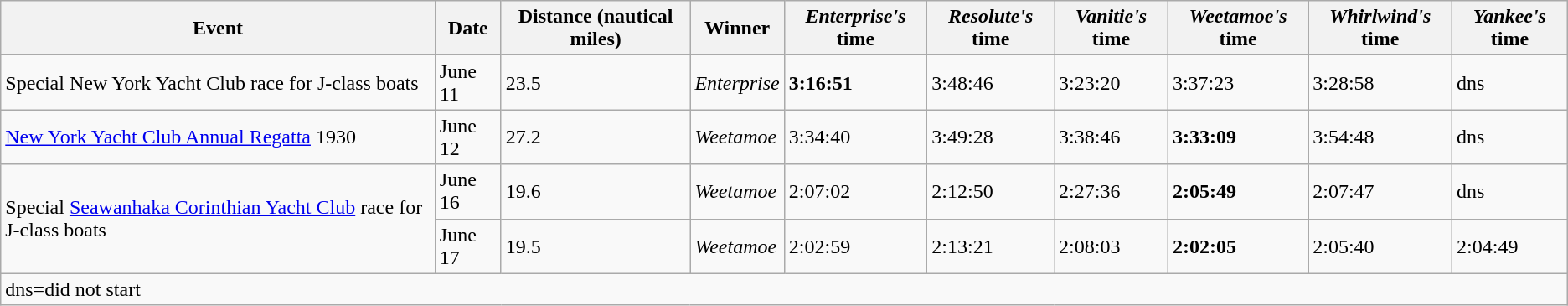<table class="wikitable">
<tr>
<th>Event</th>
<th>Date</th>
<th>Distance (nautical miles)</th>
<th>Winner</th>
<th><em>Enterprise's</em> time</th>
<th><em>Resolute's</em> time</th>
<th><em>Vanitie's</em> time</th>
<th><em>Weetamoe's</em> time</th>
<th><em>Whirlwind's</em> time</th>
<th><em>Yankee's</em> time</th>
</tr>
<tr>
<td>Special New York Yacht Club race for J-class boats</td>
<td>June 11</td>
<td>23.5</td>
<td><em>Enterprise</em></td>
<td><strong>3:16:51</strong></td>
<td>3:48:46</td>
<td>3:23:20</td>
<td>3:37:23</td>
<td>3:28:58</td>
<td>dns</td>
</tr>
<tr>
<td><a href='#'>New York Yacht Club Annual Regatta</a> 1930</td>
<td>June 12</td>
<td>27.2</td>
<td><em>Weetamoe</em></td>
<td>3:34:40</td>
<td>3:49:28</td>
<td>3:38:46</td>
<td><strong>3:33:09</strong></td>
<td>3:54:48</td>
<td>dns</td>
</tr>
<tr>
<td rowspan="2">Special <a href='#'>Seawanhaka Corinthian Yacht Club</a> race for J-class boats</td>
<td>June 16</td>
<td>19.6</td>
<td><em>Weetamoe</em></td>
<td>2:07:02</td>
<td>2:12:50</td>
<td>2:27:36</td>
<td><strong>2:05:49</strong></td>
<td>2:07:47</td>
<td>dns</td>
</tr>
<tr>
<td>June 17</td>
<td>19.5</td>
<td><em>Weetamoe</em></td>
<td>2:02:59</td>
<td>2:13:21</td>
<td>2:08:03</td>
<td><strong>2:02:05</strong></td>
<td>2:05:40</td>
<td>2:04:49</td>
</tr>
<tr>
<td colspan="10">dns=did not start</td>
</tr>
</table>
